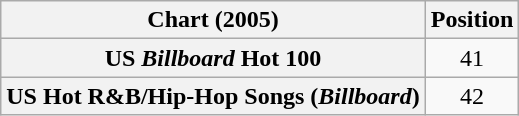<table class="wikitable sortable plainrowheaders">
<tr>
<th align="left">Chart (2005)</th>
<th align="left">Position</th>
</tr>
<tr>
<th scope="row">US <em>Billboard</em> Hot 100</th>
<td align="center">41</td>
</tr>
<tr>
<th scope="row">US Hot R&B/Hip-Hop Songs (<em>Billboard</em>)</th>
<td align="center">42</td>
</tr>
</table>
